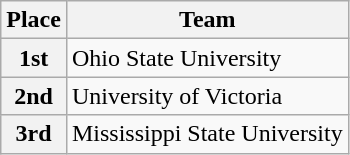<table class="wikitable">
<tr>
<th>Place</th>
<th>Team</th>
</tr>
<tr>
<th>1st</th>
<td>Ohio State University</td>
</tr>
<tr>
<th>2nd</th>
<td>University of Victoria</td>
</tr>
<tr>
<th>3rd</th>
<td>Mississippi State University</td>
</tr>
</table>
